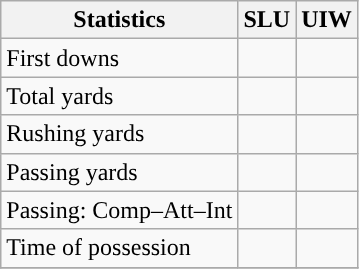<table class="wikitable" style="float: left;">
<tr>
<th>Statistics</th>
<th>SLU</th>
<th>UIW</th>
</tr>
<tr>
<td>First downs</td>
<td></td>
<td></td>
</tr>
<tr>
<td>Total yards</td>
<td></td>
<td></td>
</tr>
<tr>
<td>Rushing yards</td>
<td></td>
<td></td>
</tr>
<tr>
<td>Passing yards</td>
<td></td>
<td></td>
</tr>
<tr>
<td>Passing: Comp–Att–Int</td>
<td></td>
<td></td>
</tr>
<tr>
<td>Time of possession</td>
<td></td>
<td></td>
</tr>
<tr>
</tr>
</table>
